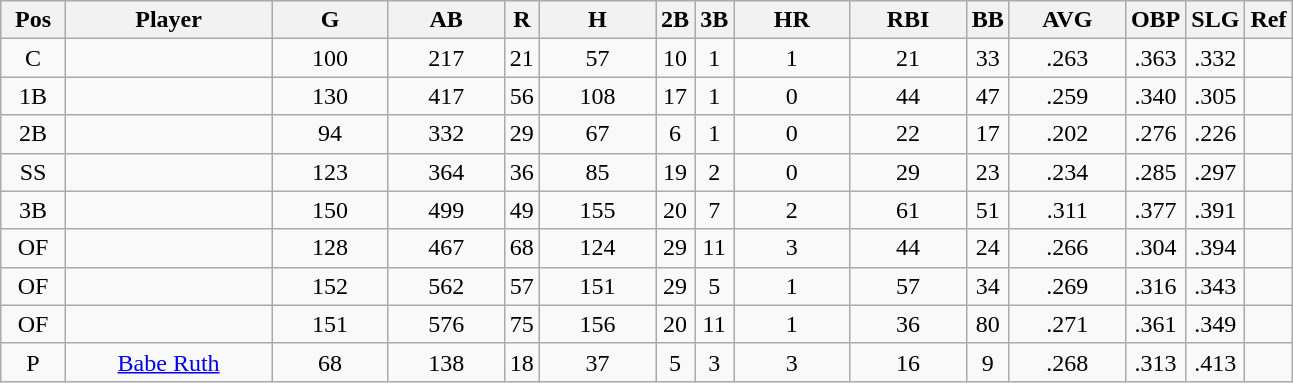<table class="wikitable sortable">
<tr>
<th bgcolor="#DDDDFF" width="5%">Pos</th>
<th bgcolor="#DDDDFF" width="16%">Player</th>
<th bgcolor="#DDDDFF" width="9%">G</th>
<th bgcolor="#DDDDFF" width="9%">AB</th>
<th>R</th>
<th bgcolor="#DDDDFF" width="9%">H</th>
<th>2B</th>
<th>3B</th>
<th bgcolor="#DDDDFF" width="9%">HR</th>
<th bgcolor="#DDDDFF" width="9%">RBI</th>
<th>BB</th>
<th bgcolor="#DDDDFF" width="9%">AVG</th>
<th>OBP</th>
<th>SLG</th>
<th>Ref</th>
</tr>
<tr align="center">
<td>C</td>
<td></td>
<td>100</td>
<td>217</td>
<td>21</td>
<td>57</td>
<td>10</td>
<td>1</td>
<td>1</td>
<td>21</td>
<td>33</td>
<td>.263</td>
<td>.363</td>
<td>.332</td>
<td></td>
</tr>
<tr align="center">
<td>1B</td>
<td></td>
<td>130</td>
<td>417</td>
<td>56</td>
<td>108</td>
<td>17</td>
<td>1</td>
<td>0</td>
<td>44</td>
<td>47</td>
<td>.259</td>
<td>.340</td>
<td>.305</td>
<td></td>
</tr>
<tr align="center">
<td>2B</td>
<td></td>
<td>94</td>
<td>332</td>
<td>29</td>
<td>67</td>
<td>6</td>
<td>1</td>
<td>0</td>
<td>22</td>
<td>17</td>
<td>.202</td>
<td>.276</td>
<td>.226</td>
<td></td>
</tr>
<tr align="center">
<td>SS</td>
<td></td>
<td>123</td>
<td>364</td>
<td>36</td>
<td>85</td>
<td>19</td>
<td>2</td>
<td>0</td>
<td>29</td>
<td>23</td>
<td>.234</td>
<td>.285</td>
<td>.297</td>
<td></td>
</tr>
<tr align="center">
<td>3B</td>
<td></td>
<td>150</td>
<td>499</td>
<td>49</td>
<td>155</td>
<td>20</td>
<td>7</td>
<td>2</td>
<td>61</td>
<td>51</td>
<td>.311</td>
<td>.377</td>
<td>.391</td>
<td></td>
</tr>
<tr align="center">
<td>OF</td>
<td></td>
<td>128</td>
<td>467</td>
<td>68</td>
<td>124</td>
<td>29</td>
<td>11</td>
<td>3</td>
<td>44</td>
<td>24</td>
<td>.266</td>
<td>.304</td>
<td>.394</td>
<td></td>
</tr>
<tr align="center">
<td>OF</td>
<td></td>
<td>152</td>
<td>562</td>
<td>57</td>
<td>151</td>
<td>29</td>
<td>5</td>
<td>1</td>
<td>57</td>
<td>34</td>
<td>.269</td>
<td>.316</td>
<td>.343</td>
<td></td>
</tr>
<tr align="center">
<td>OF</td>
<td></td>
<td>151</td>
<td>576</td>
<td>75</td>
<td>156</td>
<td>20</td>
<td>11</td>
<td>1</td>
<td>36</td>
<td>80</td>
<td>.271</td>
<td>.361</td>
<td>.349</td>
<td></td>
</tr>
<tr align="center">
<td>P</td>
<td><a href='#'>Babe Ruth</a></td>
<td>68</td>
<td>138</td>
<td>18</td>
<td>37</td>
<td>5</td>
<td>3</td>
<td>3</td>
<td>16</td>
<td>9</td>
<td>.268</td>
<td>.313</td>
<td>.413</td>
<td></td>
</tr>
</table>
